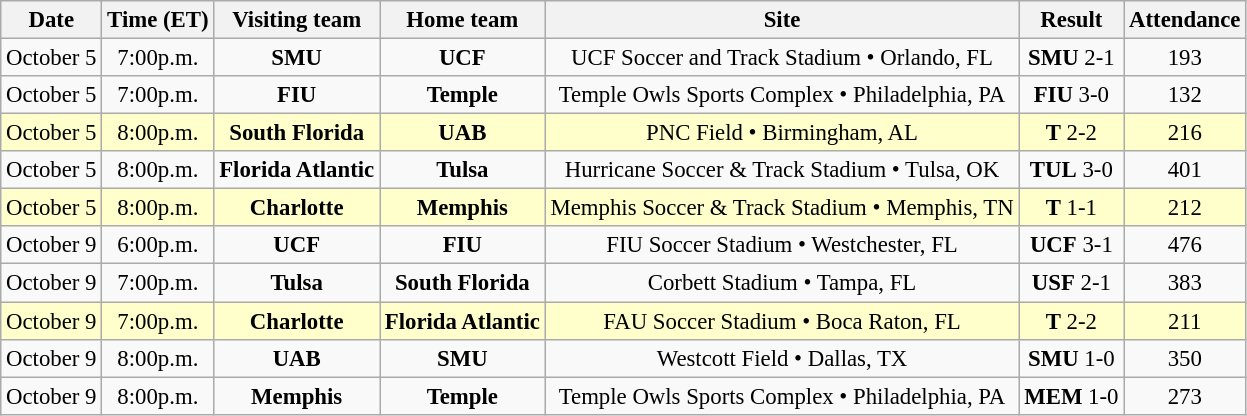<table class="wikitable" style="font-size:95%; text-align: center;">
<tr>
<th>Date</th>
<th>Time (ET)</th>
<th>Visiting team</th>
<th>Home team</th>
<th>Site</th>
<th>Result</th>
<th>Attendance</th>
</tr>
<tr>
<td>October 5</td>
<td>7:00p.m.</td>
<td><strong>SMU</strong></td>
<td><strong>UCF</strong></td>
<td>UCF Soccer and Track Stadium • Orlando, FL</td>
<td><strong>SMU</strong> 2-1</td>
<td>193</td>
</tr>
<tr>
<td>October 5</td>
<td>7:00p.m.</td>
<td><strong>FIU</strong></td>
<td><strong>Temple</strong></td>
<td>Temple Owls Sports Complex • Philadelphia, PA</td>
<td><strong>FIU</strong> 3-0</td>
<td>132</td>
</tr>
<tr style="background:#ffc;">
<td>October 5</td>
<td>8:00p.m.</td>
<td><strong>South Florida</strong></td>
<td><strong>UAB</strong></td>
<td>PNC Field • Birmingham, AL</td>
<td><strong>T</strong> 2-2</td>
<td>216</td>
</tr>
<tr>
<td>October 5</td>
<td>8:00p.m.</td>
<td><strong>Florida Atlantic</strong></td>
<td><strong>Tulsa</strong></td>
<td>Hurricane Soccer & Track Stadium • Tulsa, OK</td>
<td><strong>TUL</strong> 3-0</td>
<td>401</td>
</tr>
<tr style="background:#ffc;">
<td>October 5</td>
<td>8:00p.m.</td>
<td><strong>Charlotte</strong></td>
<td><strong>Memphis</strong></td>
<td>Memphis Soccer & Track Stadium • Memphis, TN</td>
<td><strong>T</strong> 1-1</td>
<td>212</td>
</tr>
<tr>
<td>October 9</td>
<td>6:00p.m.</td>
<td><strong>UCF</strong></td>
<td><strong>FIU</strong></td>
<td>FIU Soccer Stadium • Westchester, FL</td>
<td><strong>UCF</strong> 3-1</td>
<td>476</td>
</tr>
<tr>
<td>October 9</td>
<td>7:00p.m.</td>
<td><strong>Tulsa</strong></td>
<td><strong>South Florida</strong></td>
<td>Corbett Stadium • Tampa, FL</td>
<td><strong>USF</strong> 2-1</td>
<td>383</td>
</tr>
<tr style="background:#ffc;">
<td>October 9</td>
<td>7:00p.m.</td>
<td><strong>Charlotte</strong></td>
<td><strong>Florida Atlantic</strong></td>
<td>FAU Soccer Stadium • Boca Raton, FL</td>
<td><strong>T</strong> 2-2</td>
<td>211</td>
</tr>
<tr>
<td>October 9</td>
<td>8:00p.m.</td>
<td><strong>UAB</strong></td>
<td><strong>SMU</strong></td>
<td>Westcott Field • Dallas, TX</td>
<td><strong>SMU</strong> 1-0</td>
<td>350</td>
</tr>
<tr>
<td>October 9</td>
<td>8:00p.m.</td>
<td><strong>Memphis</strong></td>
<td><strong>Temple</strong></td>
<td>Temple Owls Sports Complex • Philadelphia, PA</td>
<td><strong>MEM</strong> 1-0</td>
<td>273</td>
</tr>
</table>
